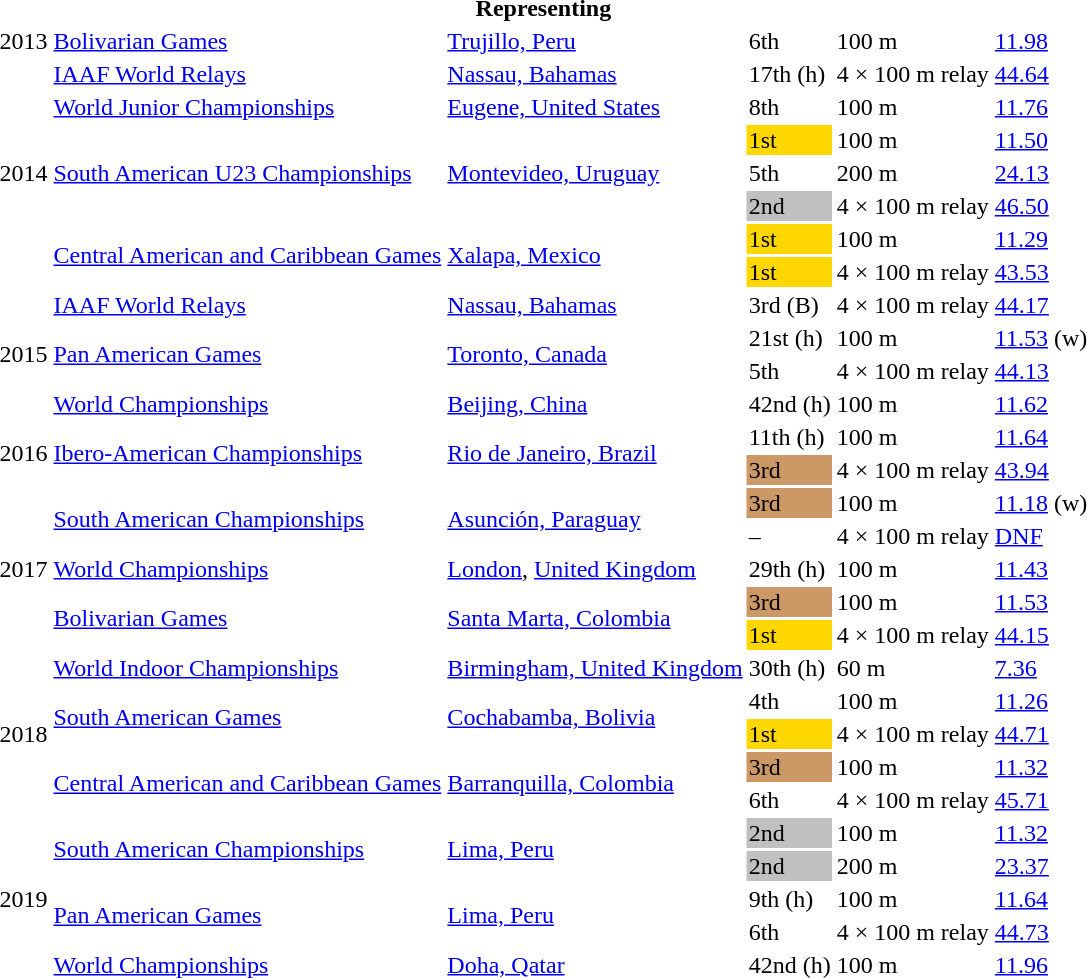<table>
<tr>
<th colspan="6">Representing </th>
</tr>
<tr>
<td>2013</td>
<td><a href='#'>Bolivarian Games</a></td>
<td><a href='#'>Trujillo, Peru</a></td>
<td>6th</td>
<td>100 m</td>
<td><a href='#'>11.98</a></td>
</tr>
<tr>
<td rowspan=7>2014</td>
<td><a href='#'>IAAF World Relays</a></td>
<td><a href='#'>Nassau, Bahamas</a></td>
<td>17th (h)</td>
<td>4 × 100 m relay</td>
<td><a href='#'>44.64</a></td>
</tr>
<tr>
<td><a href='#'>World Junior Championships</a></td>
<td><a href='#'>Eugene, United States</a></td>
<td>8th</td>
<td>100 m</td>
<td><a href='#'>11.76</a></td>
</tr>
<tr>
<td rowspan=3><a href='#'>South American U23 Championships</a></td>
<td rowspan=3><a href='#'>Montevideo, Uruguay</a></td>
<td bgcolor=gold>1st</td>
<td>100 m</td>
<td><a href='#'>11.50</a></td>
</tr>
<tr>
<td>5th</td>
<td>200 m</td>
<td><a href='#'>24.13</a></td>
</tr>
<tr>
<td bgcolor=silver>2nd</td>
<td>4 × 100 m relay</td>
<td><a href='#'>46.50</a></td>
</tr>
<tr>
<td rowspan=2><a href='#'>Central American and Caribbean Games</a></td>
<td rowspan=2><a href='#'>Xalapa, Mexico</a></td>
<td bgcolor=gold>1st</td>
<td>100 m</td>
<td><a href='#'>11.29</a></td>
</tr>
<tr>
<td bgcolor=gold>1st</td>
<td>4 × 100 m relay</td>
<td><a href='#'>43.53</a></td>
</tr>
<tr>
<td rowspan=4>2015</td>
<td><a href='#'>IAAF World Relays</a></td>
<td><a href='#'>Nassau, Bahamas</a></td>
<td>3rd (B)</td>
<td>4 × 100 m relay</td>
<td><a href='#'>44.17</a></td>
</tr>
<tr>
<td rowspan=2><a href='#'>Pan American Games</a></td>
<td rowspan=2><a href='#'>Toronto, Canada</a></td>
<td>21st (h)</td>
<td>100 m</td>
<td><a href='#'>11.53</a> (w)</td>
</tr>
<tr>
<td>5th</td>
<td>4 × 100 m relay</td>
<td><a href='#'>44.13</a></td>
</tr>
<tr>
<td><a href='#'>World Championships</a></td>
<td><a href='#'>Beijing, China</a></td>
<td>42nd (h)</td>
<td>100 m</td>
<td><a href='#'>11.62</a></td>
</tr>
<tr>
<td rowspan=2>2016</td>
<td rowspan=2><a href='#'>Ibero-American Championships</a></td>
<td rowspan=2><a href='#'>Rio de Janeiro, Brazil</a></td>
<td>11th (h)</td>
<td>100 m</td>
<td><a href='#'>11.64</a></td>
</tr>
<tr>
<td bgcolor=cc9966>3rd</td>
<td>4 × 100 m relay</td>
<td><a href='#'>43.94</a></td>
</tr>
<tr>
<td rowspan=5>2017</td>
<td rowspan=2><a href='#'>South American Championships</a></td>
<td rowspan=2><a href='#'>Asunción, Paraguay</a></td>
<td bgcolor=cc9966>3rd</td>
<td>100 m</td>
<td><a href='#'>11.18</a> (w)</td>
</tr>
<tr>
<td>–</td>
<td>4 × 100 m relay</td>
<td><a href='#'>DNF</a></td>
</tr>
<tr>
<td><a href='#'>World Championships</a></td>
<td><a href='#'>London</a>, <a href='#'>United Kingdom</a></td>
<td>29th (h)</td>
<td>100 m</td>
<td><a href='#'>11.43</a></td>
</tr>
<tr>
<td rowspan=2><a href='#'>Bolivarian Games</a></td>
<td rowspan=2><a href='#'>Santa Marta, Colombia</a></td>
<td bgcolor=cc9966>3rd</td>
<td>100 m</td>
<td><a href='#'>11.53</a></td>
</tr>
<tr>
<td bgcolor=gold>1st</td>
<td>4 × 100 m relay</td>
<td><a href='#'>44.15</a></td>
</tr>
<tr>
<td rowspan=5>2018</td>
<td><a href='#'>World Indoor Championships</a></td>
<td><a href='#'>Birmingham, United Kingdom</a></td>
<td>30th (h)</td>
<td>60 m</td>
<td><a href='#'>7.36</a></td>
</tr>
<tr>
<td rowspan=2><a href='#'>South American Games</a></td>
<td rowspan=2><a href='#'>Cochabamba, Bolivia</a></td>
<td>4th</td>
<td>100 m</td>
<td><a href='#'>11.26</a></td>
</tr>
<tr>
<td bgcolor=gold>1st</td>
<td>4 × 100 m relay</td>
<td><a href='#'>44.71</a></td>
</tr>
<tr>
<td rowspan=2><a href='#'>Central American and Caribbean Games</a></td>
<td rowspan=2><a href='#'>Barranquilla, Colombia</a></td>
<td bgcolor=cc9966>3rd</td>
<td>100 m</td>
<td><a href='#'>11.32</a></td>
</tr>
<tr>
<td>6th</td>
<td>4 × 100 m relay</td>
<td><a href='#'>45.71</a></td>
</tr>
<tr>
<td rowspan=5>2019</td>
<td rowspan=2><a href='#'>South American Championships</a></td>
<td rowspan=2><a href='#'>Lima, Peru</a></td>
<td bgcolor=silver>2nd</td>
<td>100 m</td>
<td><a href='#'>11.32</a></td>
</tr>
<tr>
<td bgcolor=silver>2nd</td>
<td>200 m</td>
<td><a href='#'>23.37</a></td>
</tr>
<tr>
<td rowspan=2><a href='#'>Pan American Games</a></td>
<td rowspan=2><a href='#'>Lima, Peru</a></td>
<td>9th (h)</td>
<td>100 m</td>
<td><a href='#'>11.64</a></td>
</tr>
<tr>
<td>6th</td>
<td>4 × 100 m relay</td>
<td><a href='#'>44.73</a></td>
</tr>
<tr>
<td><a href='#'>World Championships</a></td>
<td><a href='#'>Doha, Qatar</a></td>
<td>42nd (h)</td>
<td>100 m</td>
<td><a href='#'>11.96</a></td>
</tr>
</table>
